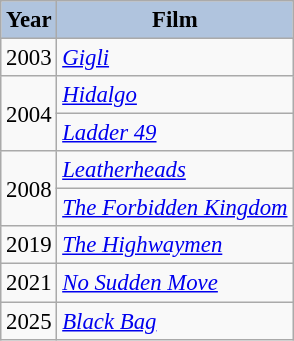<table class="wikitable" style="font-size:95%;">
<tr>
<th style="background:#B0C4DE;">Year</th>
<th style="background:#B0C4DE;">Film</th>
</tr>
<tr>
<td>2003</td>
<td><em><a href='#'>Gigli</a></em></td>
</tr>
<tr>
<td rowspan=2>2004</td>
<td><em><a href='#'>Hidalgo</a></em></td>
</tr>
<tr>
<td><em><a href='#'>Ladder 49</a></em></td>
</tr>
<tr>
<td rowspan=2>2008</td>
<td><em><a href='#'>Leatherheads</a></em></td>
</tr>
<tr>
<td><em><a href='#'>The Forbidden Kingdom</a></em></td>
</tr>
<tr>
<td>2019</td>
<td><em><a href='#'>The Highwaymen</a></em></td>
</tr>
<tr>
<td>2021</td>
<td><em><a href='#'>No Sudden Move</a></em></td>
</tr>
<tr>
<td>2025</td>
<td><em><a href='#'>Black Bag</a></em></td>
</tr>
</table>
